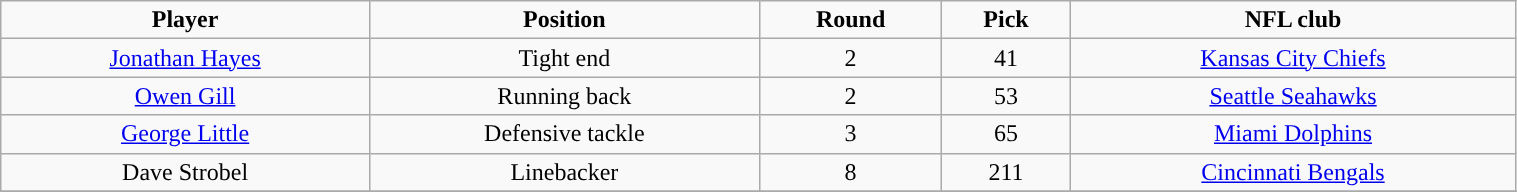<table class="wikitable" width="80%">
<tr align="center">
<td><strong>Player</strong></td>
<td><strong>Position</strong></td>
<td><strong>Round</strong></td>
<td><strong>Pick</strong></td>
<td><strong>NFL club</strong></td>
</tr>
<tr align="center" bgcolor="">
<td><a href='#'>Jonathan Hayes</a></td>
<td>Tight end</td>
<td>2</td>
<td>41</td>
<td><a href='#'>Kansas City Chiefs</a></td>
</tr>
<tr align="center" bgcolor="">
<td><a href='#'>Owen Gill</a></td>
<td>Running back</td>
<td>2</td>
<td>53</td>
<td><a href='#'>Seattle Seahawks</a></td>
</tr>
<tr align="center" bgcolor="">
<td><a href='#'>George Little</a></td>
<td>Defensive tackle</td>
<td>3</td>
<td>65</td>
<td><a href='#'>Miami Dolphins</a></td>
</tr>
<tr align="center" bgcolor="">
<td>Dave Strobel</td>
<td>Linebacker</td>
<td>8</td>
<td>211</td>
<td><a href='#'>Cincinnati Bengals</a></td>
</tr>
<tr align="center" bgcolor="">
</tr>
</table>
